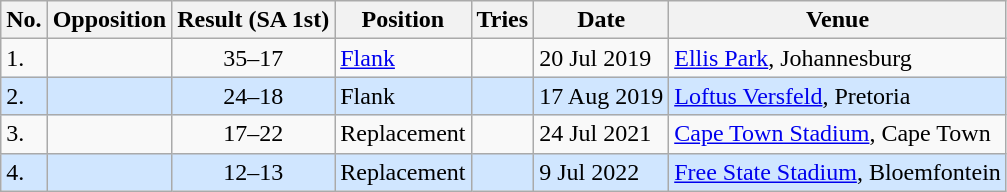<table class="wikitable sortable">
<tr>
<th>No.</th>
<th>Opposition</th>
<th>Result (SA 1st)</th>
<th>Position</th>
<th>Tries</th>
<th>Date</th>
<th>Venue</th>
</tr>
<tr>
<td>1.</td>
<td></td>
<td align="center">35–17</td>
<td><a href='#'>Flank</a></td>
<td></td>
<td>20 Jul 2019</td>
<td><a href='#'>Ellis Park</a>, Johannesburg</td>
</tr>
<tr style="background: #D0E6FF;">
<td>2.</td>
<td></td>
<td align="center">24–18</td>
<td>Flank</td>
<td></td>
<td>17 Aug 2019</td>
<td><a href='#'>Loftus Versfeld</a>, Pretoria</td>
</tr>
<tr>
<td>3.</td>
<td></td>
<td align="center">17–22</td>
<td>Replacement</td>
<td></td>
<td>24 Jul 2021</td>
<td><a href='#'>Cape Town Stadium</a>, Cape Town</td>
</tr>
<tr style="background: #D0E6FF;">
<td>4.</td>
<td></td>
<td align="center">12–13</td>
<td>Replacement</td>
<td></td>
<td>9 Jul 2022</td>
<td><a href='#'>Free State Stadium</a>, Bloemfontein</td>
</tr>
</table>
